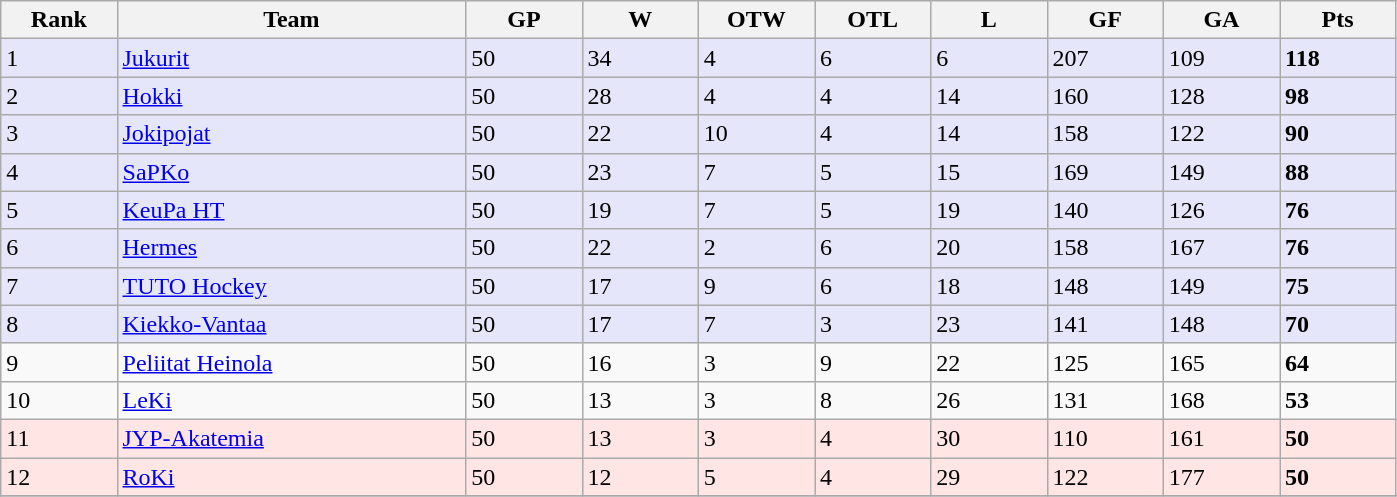<table class="wikitable">
<tr>
<th width="5%" align="left">Rank</th>
<th width="15%">Team</th>
<th width="5%">GP</th>
<th width="5%">W</th>
<th width="5%">OTW</th>
<th width="5%">OTL</th>
<th width="5%">L</th>
<th width="5%">GF</th>
<th width="5%">GA</th>
<th width="5%">Pts</th>
</tr>
<tr bgcolor="#e6e6fa">
<td>1</td>
<td><a href='#'>Jukurit</a></td>
<td>50</td>
<td>34</td>
<td>4</td>
<td>6</td>
<td>6</td>
<td>207</td>
<td>109</td>
<td><strong>118</strong></td>
</tr>
<tr bgcolor="#e6e6fa">
<td>2</td>
<td><a href='#'>Hokki</a></td>
<td>50</td>
<td>28</td>
<td>4</td>
<td>4</td>
<td>14</td>
<td>160</td>
<td>128</td>
<td><strong>98</strong></td>
</tr>
<tr bgcolor="#e6e6fa">
<td>3</td>
<td><a href='#'>Jokipojat</a></td>
<td>50</td>
<td>22</td>
<td>10</td>
<td>4</td>
<td>14</td>
<td>158</td>
<td>122</td>
<td><strong>90</strong></td>
</tr>
<tr bgcolor="#e6e6fa">
<td>4</td>
<td><a href='#'>SaPKo</a></td>
<td>50</td>
<td>23</td>
<td>7</td>
<td>5</td>
<td>15</td>
<td>169</td>
<td>149</td>
<td><strong>88</strong></td>
</tr>
<tr bgcolor="#e6e6fa">
<td>5</td>
<td><a href='#'>KeuPa HT</a></td>
<td>50</td>
<td>19</td>
<td>7</td>
<td>5</td>
<td>19</td>
<td>140</td>
<td>126</td>
<td><strong>76</strong></td>
</tr>
<tr bgcolor="#e6e6fa">
<td>6</td>
<td><a href='#'>Hermes</a></td>
<td>50</td>
<td>22</td>
<td>2</td>
<td>6</td>
<td>20</td>
<td>158</td>
<td>167</td>
<td><strong>76</strong></td>
</tr>
<tr bgcolor="#e6e6fa">
<td>7</td>
<td><a href='#'>TUTO Hockey</a></td>
<td>50</td>
<td>17</td>
<td>9</td>
<td>6</td>
<td>18</td>
<td>148</td>
<td>149</td>
<td><strong>75</strong></td>
</tr>
<tr bgcolor="#e6e6fa">
<td>8</td>
<td><a href='#'>Kiekko-Vantaa</a></td>
<td>50</td>
<td>17</td>
<td>7</td>
<td>3</td>
<td>23</td>
<td>141</td>
<td>148</td>
<td><strong>70</strong></td>
</tr>
<tr>
<td>9</td>
<td><a href='#'>Peliitat Heinola</a></td>
<td>50</td>
<td>16</td>
<td>3</td>
<td>9</td>
<td>22</td>
<td>125</td>
<td>165</td>
<td><strong>64</strong></td>
</tr>
<tr>
<td>10</td>
<td><a href='#'>LeKi</a></td>
<td>50</td>
<td>13</td>
<td>3</td>
<td>8</td>
<td>26</td>
<td>131</td>
<td>168</td>
<td><strong>53</strong></td>
</tr>
<tr bgcolor="#ffe5e3">
<td>11</td>
<td><a href='#'>JYP-Akatemia</a></td>
<td>50</td>
<td>13</td>
<td>3</td>
<td>4</td>
<td>30</td>
<td>110</td>
<td>161</td>
<td><strong>50</strong></td>
</tr>
<tr bgcolor="#ffe5e3">
<td>12</td>
<td><a href='#'>RoKi</a></td>
<td>50</td>
<td>12</td>
<td>5</td>
<td>4</td>
<td>29</td>
<td>122</td>
<td>177</td>
<td><strong>50</strong></td>
</tr>
<tr>
</tr>
</table>
